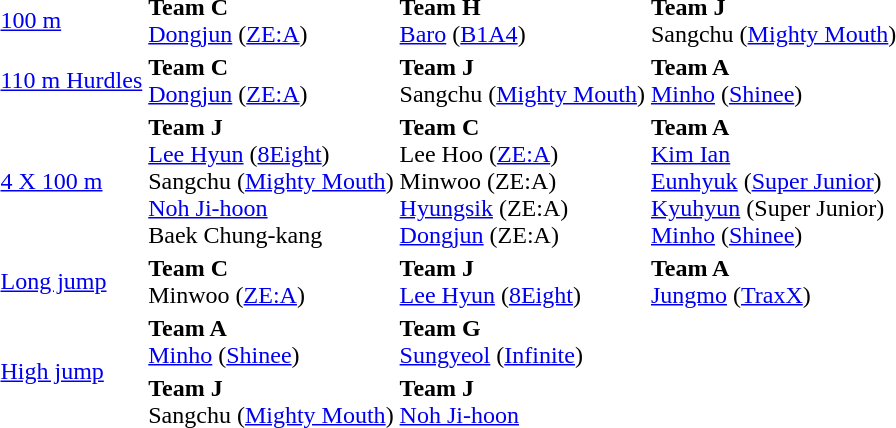<table>
<tr>
<td><a href='#'>100 m</a></td>
<td><strong>Team C</strong><br><a href='#'>Dongjun</a> (<a href='#'>ZE:A</a>)</td>
<td><strong>Team H</strong><br><a href='#'>Baro</a> (<a href='#'>B1A4</a>)</td>
<td><strong>Team J</strong><br>Sangchu (<a href='#'>Mighty Mouth</a>)</td>
</tr>
<tr>
<td><a href='#'>110 m Hurdles</a></td>
<td><strong>Team C</strong><br><a href='#'>Dongjun</a> (<a href='#'>ZE:A</a>)</td>
<td><strong>Team J</strong><br>Sangchu (<a href='#'>Mighty Mouth</a>)</td>
<td><strong>Team A</strong><br><a href='#'>Minho</a> (<a href='#'>Shinee</a>)</td>
</tr>
<tr>
<td><a href='#'>4 X 100 m</a></td>
<td><strong>Team J</strong><br><a href='#'>Lee Hyun</a> (<a href='#'>8Eight</a>)<br>Sangchu (<a href='#'>Mighty Mouth</a>)<br><a href='#'>Noh Ji-hoon</a><br>Baek Chung-kang</td>
<td><strong>Team C</strong><br>Lee Hoo (<a href='#'>ZE:A</a>)<br>Minwoo (ZE:A)<br><a href='#'>Hyungsik</a> (ZE:A)<br><a href='#'>Dongjun</a> (ZE:A)</td>
<td><strong>Team A</strong><br><a href='#'>Kim Ian</a><br><a href='#'>Eunhyuk</a> (<a href='#'>Super Junior</a>)<br><a href='#'>Kyuhyun</a> (Super Junior)<br><a href='#'>Minho</a> (<a href='#'>Shinee</a>)</td>
</tr>
<tr>
<td><a href='#'>Long jump</a></td>
<td><strong>Team C</strong><br>Minwoo (<a href='#'>ZE:A</a>)</td>
<td><strong>Team J</strong><br><a href='#'>Lee Hyun</a> (<a href='#'>8Eight</a>)</td>
<td><strong>Team A</strong><br><a href='#'>Jungmo</a> (<a href='#'>TraxX</a>)</td>
</tr>
<tr>
<td rowspan=2><a href='#'>High jump</a></td>
<td><strong>Team A</strong><br><a href='#'>Minho</a> (<a href='#'>Shinee</a>)</td>
<td><strong>Team G</strong><br><a href='#'>Sungyeol</a> (<a href='#'>Infinite</a>)</td>
<td></td>
</tr>
<tr>
<td><strong>Team J</strong><br>Sangchu (<a href='#'>Mighty Mouth</a>)</td>
<td><strong>Team J</strong><br><a href='#'>Noh Ji-hoon</a></td>
<td></td>
</tr>
</table>
